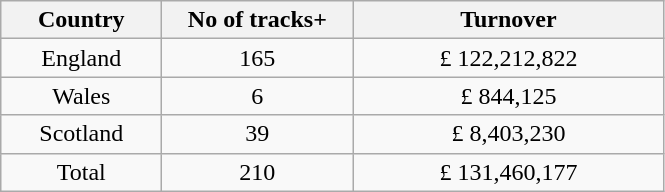<table class="wikitable" style="text-align:center">
<tr>
<th width=100>Country</th>
<th width=120>No of tracks+</th>
<th width=200>Turnover</th>
</tr>
<tr>
<td>England</td>
<td>165</td>
<td>£ 122,212,822</td>
</tr>
<tr>
<td>Wales</td>
<td>6</td>
<td>£ 844,125</td>
</tr>
<tr>
<td>Scotland</td>
<td>39</td>
<td>£ 8,403,230</td>
</tr>
<tr>
<td>Total</td>
<td>210</td>
<td>£ 131,460,177</td>
</tr>
</table>
